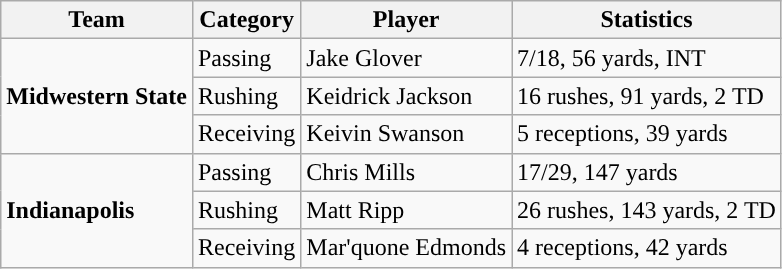<table class="wikitable" style="float: left;">
<tr>
<th>Team</th>
<th>Category</th>
<th>Player</th>
<th>Statistics</th>
</tr>
<tr>
<td rowspan=3><strong>Midwestern State</strong></td>
<td>Passing</td>
<td>Jake Glover</td>
<td>7/18, 56 yards, INT</td>
</tr>
<tr>
<td>Rushing</td>
<td>Keidrick Jackson</td>
<td>16 rushes, 91 yards, 2 TD</td>
</tr>
<tr>
<td>Receiving</td>
<td>Keivin Swanson</td>
<td>5 receptions, 39 yards</td>
</tr>
<tr>
<td rowspan=3><strong>Indianapolis</strong></td>
<td>Passing</td>
<td>Chris Mills</td>
<td>17/29, 147 yards</td>
</tr>
<tr>
<td>Rushing</td>
<td>Matt Ripp</td>
<td>26 rushes, 143 yards, 2 TD</td>
</tr>
<tr>
<td>Receiving</td>
<td>Mar'quone Edmonds</td>
<td>4 receptions, 42 yards</td>
</tr>
</table>
